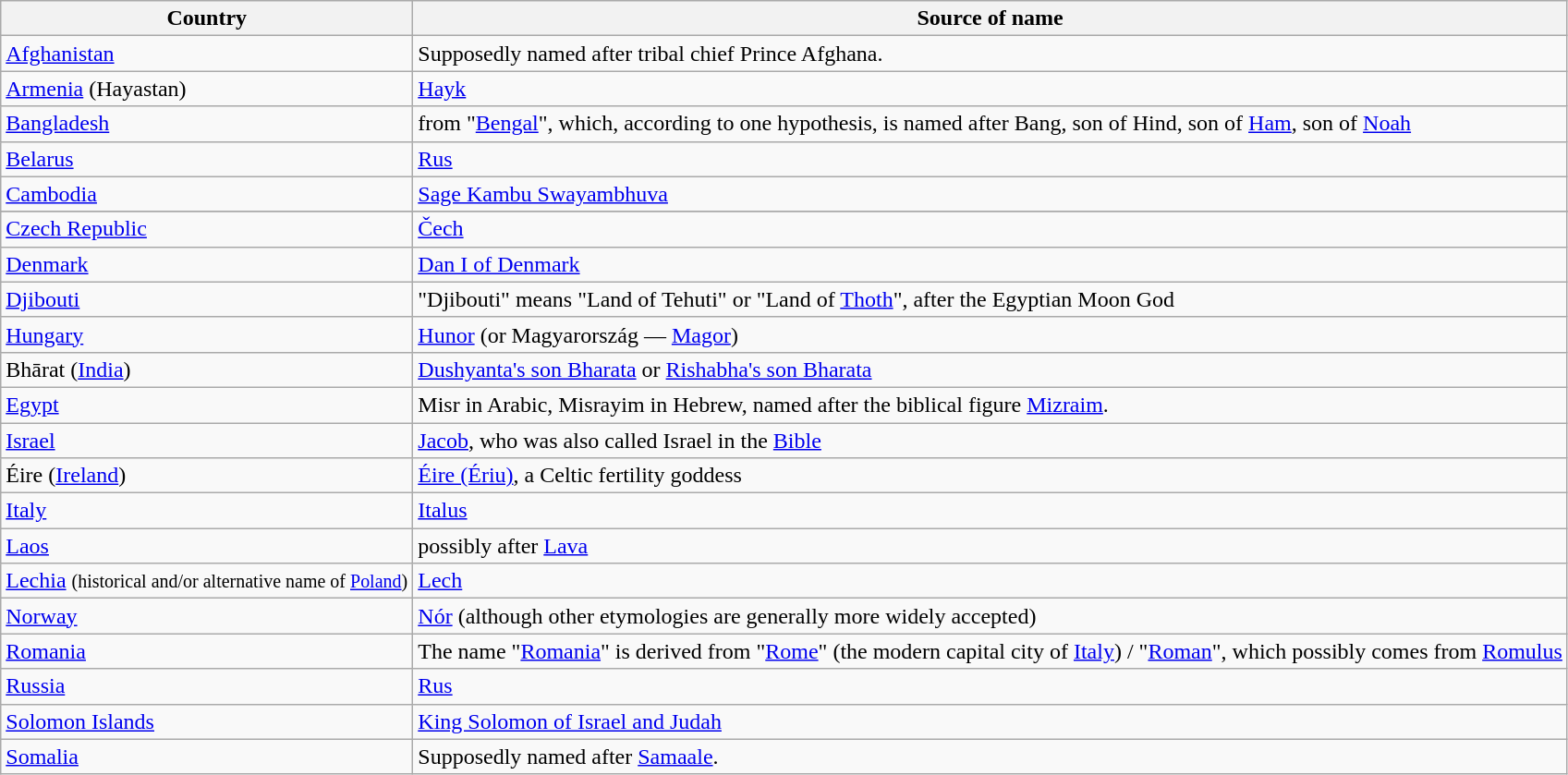<table class="wikitable">
<tr>
<th>Country</th>
<th>Source of name</th>
</tr>
<tr>
<td><a href='#'>Afghanistan</a></td>
<td>Supposedly named after tribal chief Prince Afghana.</td>
</tr>
<tr>
<td><a href='#'>Armenia</a> (Hayastan)</td>
<td><a href='#'>Hayk</a></td>
</tr>
<tr>
<td><a href='#'>Bangladesh</a></td>
<td>from "<a href='#'>Bengal</a>", which, according to one hypothesis, is named after Bang, son of Hind, son of <a href='#'>Ham</a>, son of <a href='#'>Noah</a></td>
</tr>
<tr>
<td><a href='#'>Belarus</a></td>
<td><a href='#'>Rus</a></td>
</tr>
<tr>
<td><a href='#'>Cambodia</a></td>
<td><a href='#'>Sage Kambu Swayambhuva</a></td>
</tr>
<tr>
</tr>
<tr>
</tr>
<tr>
<td><a href='#'>Czech Republic</a></td>
<td><a href='#'>Čech</a></td>
</tr>
<tr>
<td><a href='#'>Denmark</a></td>
<td><a href='#'>Dan I of Denmark</a></td>
</tr>
<tr>
<td><a href='#'>Djibouti</a></td>
<td>"Djibouti" means "Land of Tehuti" or "Land of <a href='#'>Thoth</a>", after the Egyptian Moon God</td>
</tr>
<tr>
<td><a href='#'>Hungary</a></td>
<td><a href='#'>Hunor</a> (or Magyarország — <a href='#'>Magor</a>)</td>
</tr>
<tr>
<td>Bhārat (<a href='#'>India</a>)</td>
<td><a href='#'>Dushyanta's son Bharata</a> or <a href='#'>Rishabha's son Bharata</a></td>
</tr>
<tr>
<td><a href='#'>Egypt</a></td>
<td>Misr in Arabic, Misrayim in Hebrew, named after the biblical figure <a href='#'>Mizraim</a>.</td>
</tr>
<tr>
<td><a href='#'>Israel</a></td>
<td><a href='#'>Jacob</a>, who was also called Israel in the <a href='#'>Bible</a></td>
</tr>
<tr>
<td>Éire (<a href='#'>Ireland</a>)</td>
<td><a href='#'>Éire (Ériu)</a>, a Celtic fertility goddess</td>
</tr>
<tr>
<td><a href='#'>Italy</a></td>
<td><a href='#'>Italus</a></td>
</tr>
<tr>
<td><a href='#'>Laos</a></td>
<td>possibly after <a href='#'>Lava</a></td>
</tr>
<tr>
<td><a href='#'>Lechia</a> <small>(historical and/or alternative name of <a href='#'>Poland</a>)</small></td>
<td><a href='#'>Lech</a></td>
</tr>
<tr>
<td><a href='#'>Norway</a></td>
<td><a href='#'>Nór</a> (although other etymologies are generally more widely accepted)</td>
</tr>
<tr>
<td><a href='#'>Romania</a></td>
<td>The name "<a href='#'>Romania</a>" is derived from "<a href='#'>Rome</a>" (the modern capital city of <a href='#'>Italy</a>) / "<a href='#'>Roman</a>", which possibly comes from <a href='#'>Romulus</a></td>
</tr>
<tr>
<td><a href='#'>Russia</a></td>
<td><a href='#'>Rus</a></td>
</tr>
<tr>
<td><a href='#'>Solomon Islands</a></td>
<td><a href='#'>King Solomon of Israel and Judah</a></td>
</tr>
<tr>
<td><a href='#'>Somalia</a></td>
<td>Supposedly named after <a href='#'>Samaale</a>.</td>
</tr>
</table>
